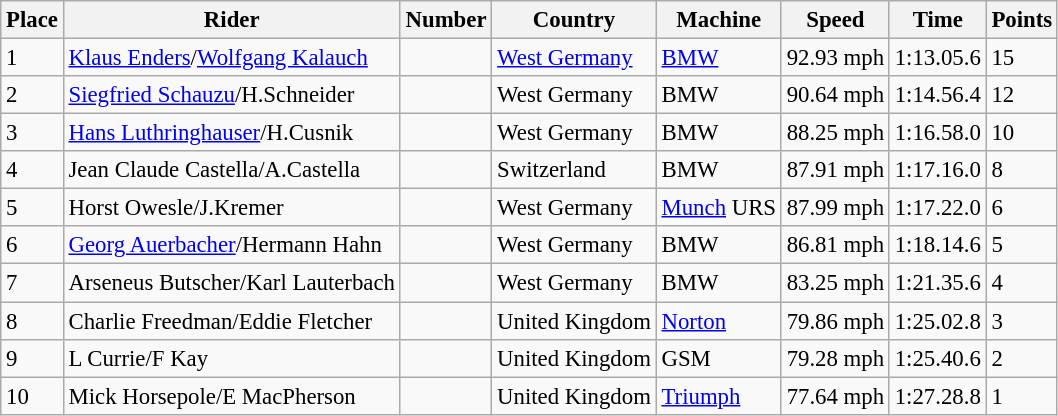<table class="wikitable" style="font-size: 95%;">
<tr>
<th>Place</th>
<th>Rider</th>
<th>Number</th>
<th>Country</th>
<th>Machine</th>
<th>Speed</th>
<th>Time</th>
<th>Points</th>
</tr>
<tr>
<td>1</td>
<td> <a href='#'>Klaus Enders</a>/<a href='#'>Wolfgang Kalauch</a></td>
<td></td>
<td><a href='#'>West Germany</a></td>
<td><a href='#'>BMW</a></td>
<td>92.93 mph</td>
<td>1:13.05.6</td>
<td>15</td>
</tr>
<tr>
<td>2</td>
<td> <a href='#'>Siegfried Schauzu</a>/H.Schneider</td>
<td></td>
<td>West Germany</td>
<td>BMW</td>
<td>90.64 mph</td>
<td>1:14.56.4</td>
<td>12</td>
</tr>
<tr>
<td>3</td>
<td> <a href='#'>Hans Luthringhauser</a>/H.Cusnik</td>
<td></td>
<td>West Germany</td>
<td>BMW</td>
<td>88.25 mph</td>
<td>1:16.58.0</td>
<td>10</td>
</tr>
<tr>
<td>4</td>
<td> Jean Claude Castella/A.Castella</td>
<td></td>
<td>Switzerland</td>
<td>BMW</td>
<td>87.91 mph</td>
<td>1:17.16.0</td>
<td>8</td>
</tr>
<tr>
<td>5</td>
<td> Horst Owesle/J.Kremer</td>
<td></td>
<td>West Germany</td>
<td><a href='#'>Munch</a> URS</td>
<td>87.99 mph</td>
<td>1:17.22.0</td>
<td>6</td>
</tr>
<tr>
<td>6</td>
<td> <a href='#'>Georg Auerbacher</a>/Hermann Hahn</td>
<td></td>
<td>West Germany</td>
<td>BMW</td>
<td>86.81 mph</td>
<td>1:18.14.6</td>
<td>5</td>
</tr>
<tr>
<td>7</td>
<td> Arseneus Butscher/Karl Lauterbach</td>
<td></td>
<td>West Germany</td>
<td>BMW</td>
<td>83.25 mph</td>
<td>1:21.35.6</td>
<td>4</td>
</tr>
<tr>
<td>8</td>
<td> Charlie Freedman/Eddie Fletcher</td>
<td></td>
<td>United Kingdom</td>
<td><a href='#'>Norton</a></td>
<td>79.86 mph</td>
<td>1:25.02.8</td>
<td>3</td>
</tr>
<tr>
<td>9</td>
<td> L Currie/F Kay</td>
<td></td>
<td>United Kingdom</td>
<td>GSM</td>
<td>79.28 mph</td>
<td>1:25.40.6</td>
<td>2</td>
</tr>
<tr>
<td>10</td>
<td> Mick Horsepole/E MacPherson</td>
<td></td>
<td>United Kingdom</td>
<td><a href='#'>Triumph</a></td>
<td>77.64 mph</td>
<td>1:27.28.8</td>
<td>1</td>
</tr>
</table>
